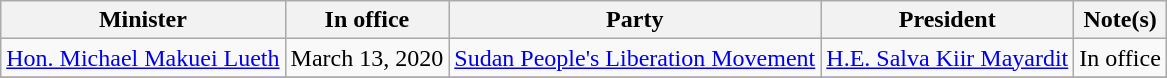<table class="wikitable">
<tr>
<th>Minister</th>
<th>In office</th>
<th>Party</th>
<th>President</th>
<th>Note(s)</th>
</tr>
<tr>
<td><a href='#'>Hon. Michael Makuei Lueth</a></td>
<td>March 13, 2020</td>
<td><a href='#'>Sudan People's Liberation Movement</a></td>
<td><a href='#'>H.E. Salva Kiir Mayardit</a></td>
<td>In office</td>
</tr>
<tr>
</tr>
</table>
